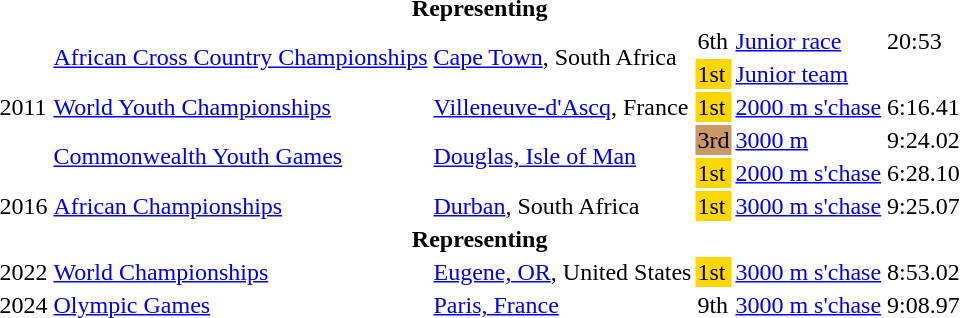<table>
<tr>
<th colspan=6>Representing </th>
</tr>
<tr>
<td rowspan=5>2011</td>
<td rowspan=2><a href='#'>African Cross Country Championships</a></td>
<td rowspan=2><a href='#'>Cape Town</a>, South Africa</td>
<td>6th</td>
<td><a href='#'>Junior race</a></td>
<td>20:53</td>
</tr>
<tr>
<td bgcolor=gold>1st</td>
<td><a href='#'>Junior team</a></td>
<td></td>
</tr>
<tr>
<td><a href='#'>World Youth Championships</a></td>
<td><a href='#'>Villeneuve-d'Ascq</a>, France</td>
<td bgcolor=gold>1st</td>
<td><a href='#'>2000 m s'chase</a></td>
<td>6:16.41 </td>
</tr>
<tr>
<td rowspan=2><a href='#'>Commonwealth Youth Games</a></td>
<td rowspan=2><a href='#'>Douglas, Isle of Man</a></td>
<td bgcolor=cc9966>3rd</td>
<td><a href='#'>3000 m</a></td>
<td>9:24.02</td>
</tr>
<tr>
<td bgcolor=gold>1st</td>
<td><a href='#'>2000 m s'chase</a></td>
<td>6:28.10 <strong></strong></td>
</tr>
<tr>
<td>2016</td>
<td><a href='#'>African Championships</a></td>
<td><a href='#'>Durban</a>, South Africa</td>
<td bgcolor=gold>1st</td>
<td><a href='#'>3000 m s'chase</a></td>
<td>9:25.07 <strong></strong></td>
</tr>
<tr>
<th colspan=6>Representing </th>
</tr>
<tr>
<td>2022</td>
<td><a href='#'>World Championships</a></td>
<td><a href='#'>Eugene, OR</a>, United States</td>
<td bgcolor=gold>1st</td>
<td><a href='#'>3000 m s'chase</a></td>
<td>8:53.02 <strong> </strong></td>
</tr>
<tr>
<td>2024</td>
<td><a href='#'>Olympic Games</a></td>
<td><a href='#'>Paris, France</a></td>
<td>9th</td>
<td><a href='#'>3000 m s'chase</a></td>
<td>9:08.97</td>
</tr>
</table>
